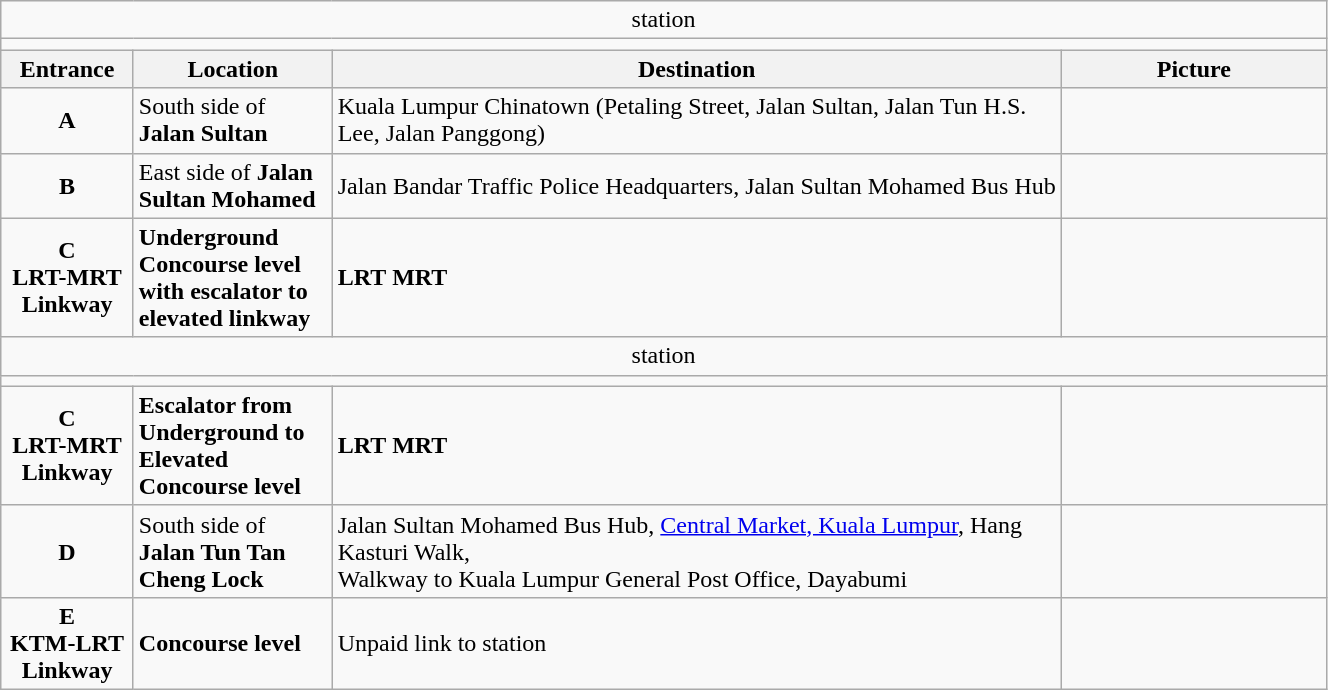<table class="wikitable" style="width:70%">
<tr>
<td colspan=4 align="center"> station</td>
</tr>
<tr>
<td colspan=4 align="center" bgcolor=></td>
</tr>
<tr>
<th style="width:10%">Entrance</th>
<th style="width:15%">Location</th>
<th style="width:55%">Destination</th>
<th style="width:20%">Picture</th>
</tr>
<tr>
<td align="center"><strong><span>A</span></strong></td>
<td>South side of <strong>Jalan Sultan</strong></td>
<td>Kuala Lumpur Chinatown (Petaling Street, Jalan Sultan, Jalan Tun H.S. Lee, Jalan Panggong)</td>
<td></td>
</tr>
<tr>
<td align="center"><strong><span>B</span></strong></td>
<td>East side of <strong>Jalan Sultan Mohamed</strong></td>
<td>Jalan Bandar Traffic Police Headquarters, Jalan Sultan Mohamed Bus Hub</td>
<td></td>
</tr>
<tr>
<td align="center"><strong><span>C</span> <br> LRT-MRT Linkway</strong></td>
<td><strong>Underground Concourse level with escalator to elevated linkway</strong></td>
<td><strong>LRT</strong>  <strong>MRT</strong></td>
<td></td>
</tr>
<tr>
<td colspan=4 align="center"> station</td>
</tr>
<tr>
<td colspan=4 align="center" bgcolor=></td>
</tr>
<tr>
<td align="center"><strong><span>C</span> <br> LRT-MRT Linkway</strong></td>
<td><strong>Escalator from Underground to Elevated Concourse level</strong></td>
<td><strong>LRT</strong>  <strong>MRT</strong></td>
<td></td>
</tr>
<tr>
<td align="center"><strong><span>D</span></strong></td>
<td>South side of <strong>Jalan Tun Tan Cheng Lock</strong></td>
<td>Jalan Sultan Mohamed Bus Hub, <a href='#'>Central Market, Kuala Lumpur</a>, Hang Kasturi Walk, <br> Walkway to Kuala Lumpur General Post Office, Dayabumi</td>
<td></td>
</tr>
<tr>
<td align="center"><strong><span>E</span> <br> KTM-LRT Linkway</strong></td>
<td><strong>Concourse level</strong></td>
<td>Unpaid link to   station</td>
<td></td>
</tr>
</table>
